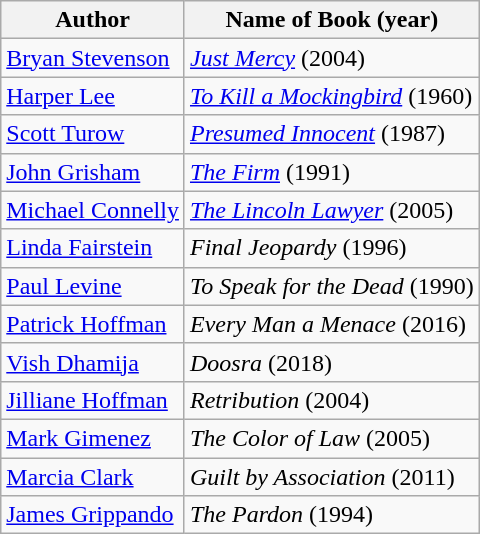<table class="wikitable">
<tr>
<th>Author</th>
<th>Name of Book (year)</th>
</tr>
<tr>
<td><a href='#'>Bryan Stevenson</a></td>
<td><em><a href='#'>Just Mercy</a></em> (2004)</td>
</tr>
<tr>
<td><a href='#'>Harper Lee</a></td>
<td><em><a href='#'>To Kill a Mockingbird</a></em> (1960)</td>
</tr>
<tr>
<td><a href='#'>Scott Turow</a></td>
<td><em><a href='#'>Presumed Innocent</a></em> (1987)</td>
</tr>
<tr>
<td><a href='#'>John Grisham</a></td>
<td><em><a href='#'>The Firm</a></em> (1991)</td>
</tr>
<tr>
<td><a href='#'>Michael Connelly</a></td>
<td><em><a href='#'>The Lincoln Lawyer</a></em> (2005)</td>
</tr>
<tr>
<td><a href='#'>Linda Fairstein</a></td>
<td><em>Final Jeopardy</em> (1996)</td>
</tr>
<tr>
<td><a href='#'>Paul Levine</a></td>
<td><em>To Speak for the Dead</em> (1990)</td>
</tr>
<tr>
<td><a href='#'>Patrick Hoffman</a></td>
<td><em>Every Man a Menace</em> (2016)</td>
</tr>
<tr>
<td><a href='#'>Vish Dhamija</a></td>
<td><em>Doosra</em> (2018)</td>
</tr>
<tr>
<td><a href='#'>Jilliane Hoffman</a></td>
<td><em>Retribution</em> (2004)</td>
</tr>
<tr>
<td><a href='#'>Mark Gimenez</a></td>
<td><em>The Color of Law</em> (2005)</td>
</tr>
<tr>
<td><a href='#'>Marcia Clark</a></td>
<td><em>Guilt by Association</em> (2011)</td>
</tr>
<tr>
<td><a href='#'>James Grippando</a></td>
<td><em>The Pardon</em> (1994)</td>
</tr>
</table>
